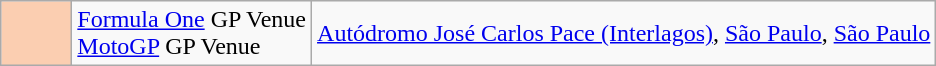<table class="wikitable">
<tr>
<td width=40px align=center style="background-color:#FBCEB1"></td>
<td><a href='#'>Formula One</a> GP Venue<br><a href='#'>MotoGP</a> GP Venue</td>
<td><a href='#'>Autódromo José Carlos Pace (Interlagos)</a>, <a href='#'>São Paulo</a>, <a href='#'>São Paulo</a></td>
</tr>
</table>
